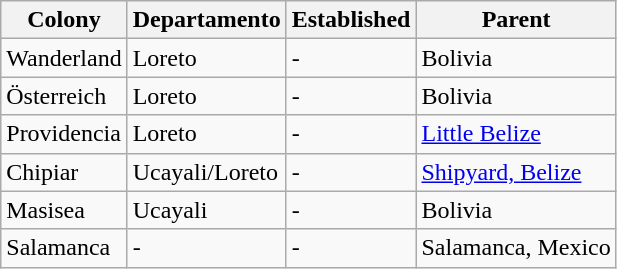<table class="wikitable">
<tr>
<th>Colony</th>
<th>Departamento</th>
<th>Established</th>
<th>Parent</th>
</tr>
<tr>
<td>Wanderland</td>
<td>Loreto</td>
<td>-</td>
<td>Bolivia</td>
</tr>
<tr>
<td>Österreich</td>
<td>Loreto</td>
<td>-</td>
<td>Bolivia</td>
</tr>
<tr>
<td>Providencia</td>
<td>Loreto</td>
<td>-</td>
<td><a href='#'>Little Belize</a></td>
</tr>
<tr>
<td>Chipiar</td>
<td>Ucayali/Loreto</td>
<td>-</td>
<td><a href='#'>Shipyard, Belize</a></td>
</tr>
<tr>
<td>Masisea</td>
<td>Ucayali</td>
<td>-</td>
<td>Bolivia</td>
</tr>
<tr>
<td>Salamanca</td>
<td>-</td>
<td>-</td>
<td>Salamanca, Mexico</td>
</tr>
</table>
